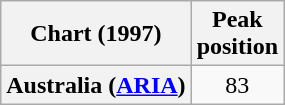<table class="wikitable plainrowheaders" style="text-align:center;">
<tr>
<th scope="col">Chart (1997)</th>
<th scope="col">Peak<br>position</th>
</tr>
<tr>
<th scope="row">Australia (<a href='#'>ARIA</a>)</th>
<td>83</td>
</tr>
</table>
